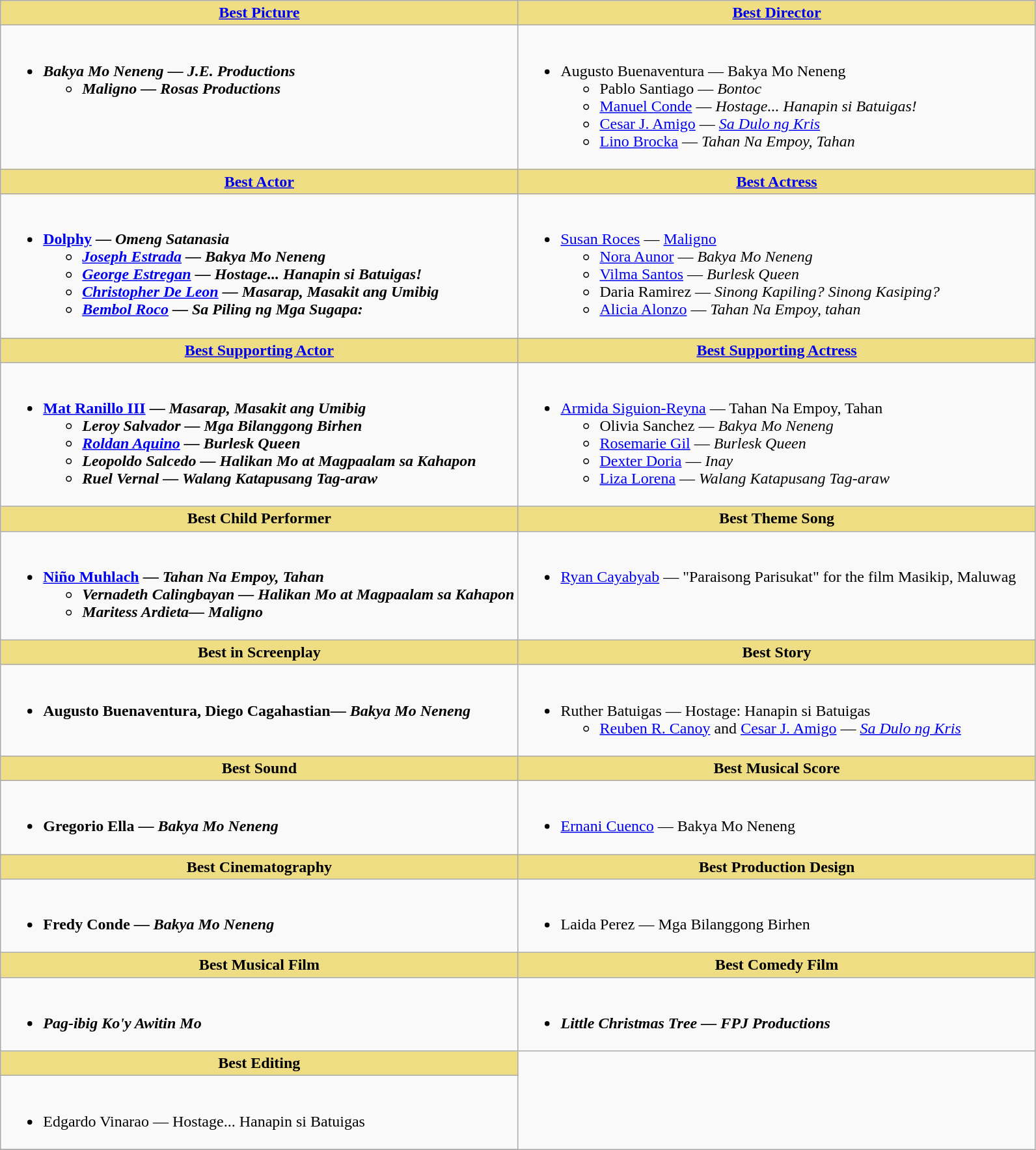<table class=wikitable>
<tr>
<th style="background:#EEDD82; width:50%"><a href='#'>Best Picture</a></th>
<th style="background:#EEDD82; width:50%"><a href='#'>Best Director</a></th>
</tr>
<tr>
<td valign="top"><br><ul><li><strong><em>Bakya Mo Neneng<em> — J.E. Productions<strong><ul><li>Maligno — </em>Rosas Productions<em></li></ul></li></ul></td>
<td valign="top"><br><ul><li></strong>Augusto Buenaventura — </em>Bakya Mo Neneng</em></strong><ul><li>Pablo Santiago — <em>Bontoc</em></li><li><a href='#'>Manuel Conde</a> — <em>Hostage... Hanapin si Batuigas!</em></li><li><a href='#'>Cesar J. Amigo</a> — <em><a href='#'>Sa Dulo ng Kris</a></em></li><li><a href='#'>Lino Brocka</a> — <em>Tahan Na Empoy, Tahan</em></li></ul></li></ul></td>
</tr>
<tr>
<th style="background:#EEDD82; width:50%"><a href='#'>Best Actor</a></th>
<th style="background:#EEDD82; width:50%"><a href='#'>Best Actress</a></th>
</tr>
<tr>
<td valign="top"><br><ul><li><strong><a href='#'>Dolphy</a> — <em>Omeng Satanasia<strong><em><ul><li><a href='#'>Joseph Estrada</a> — </em>Bakya Mo Neneng<em></li><li><a href='#'>George Estregan</a> — </em>Hostage... Hanapin si Batuigas!<em></li><li><a href='#'>Christopher De Leon</a> — </em>Masarap, Masakit ang Umibig<em></li><li><a href='#'>Bembol Roco</a> — </em>Sa Piling ng Mga Sugapa: <em></li></ul></li></ul></td>
<td valign="top"><br><ul><li></strong><a href='#'>Susan Roces</a> — </em><a href='#'>Maligno</a></em></strong><ul><li><a href='#'>Nora Aunor</a> — <em>Bakya Mo Neneng</em></li><li><a href='#'>Vilma Santos</a> — <em>Burlesk Queen</em></li><li>Daria Ramirez — <em>Sinong Kapiling? Sinong Kasiping?</em></li><li><a href='#'>Alicia Alonzo</a> — <em>Tahan Na Empoy, tahan</em></li></ul></li></ul></td>
</tr>
<tr>
<th style="background:#EEDD82; width:50%"><a href='#'>Best Supporting Actor</a></th>
<th style="background:#EEDD82; width:50%"><a href='#'>Best Supporting Actress</a></th>
</tr>
<tr>
<td valign="top"><br><ul><li><strong><a href='#'>Mat Ranillo III</a> — <em>Masarap, Masakit ang Umibig<strong><em><ul><li>Leroy Salvador — </em>Mga Bilanggong Birhen<em></li><li><a href='#'>Roldan Aquino</a> — </em>Burlesk Queen<em></li><li>Leopoldo Salcedo — </em>Halikan Mo at Magpaalam sa Kahapon<em></li><li>Ruel Vernal — </em>Walang Katapusang Tag-araw<em></li></ul></li></ul></td>
<td valign="top"><br><ul><li></strong><a href='#'>Armida Siguion-Reyna</a> — </em>Tahan Na Empoy, Tahan</em></strong><ul><li>Olivia Sanchez — <em>Bakya Mo Neneng</em></li><li><a href='#'>Rosemarie Gil</a> — <em>Burlesk Queen</em></li><li><a href='#'>Dexter Doria</a> — <em>Inay</em></li><li><a href='#'>Liza Lorena</a> — <em>Walang Katapusang Tag-araw</em></li></ul></li></ul></td>
</tr>
<tr>
<th style="background:#EEDD82; width:50%">Best Child Performer</th>
<th style="background:#EEDD82; width:50%">Best Theme Song</th>
</tr>
<tr>
<td valign="top"><br><ul><li><strong> <a href='#'>Niño Muhlach</a> — <em>Tahan Na Empoy, Tahan<strong><em><ul><li>Vernadeth Calingbayan — </em>Halikan Mo at Magpaalam sa Kahapon<em></li><li>Maritess Ardieta— </em>Maligno<em></li></ul></li></ul></td>
<td valign="top"><br><ul><li></strong><a href='#'>Ryan Cayabyab</a> — "Paraisong Parisukat" for the film </em>Masikip, Maluwag</em></strong></li></ul></td>
</tr>
<tr>
<th style="background:#EEDD82; width:50%">Best in Screenplay</th>
<th style="background:#EEDD82; width:50%">Best Story</th>
</tr>
<tr>
<td valign="top"><br><ul><li><strong>Augusto Buenaventura, Diego Cagahastian— <em>Bakya Mo Neneng<strong><em></li></ul></td>
<td valign="top"><br><ul><li></strong>Ruther Batuigas — </em>Hostage: Hanapin si Batuigas</em></strong><ul><li><a href='#'>Reuben R. Canoy</a> and <a href='#'>Cesar J. Amigo</a> — <em><a href='#'>Sa Dulo ng Kris</a></em></li></ul></li></ul></td>
</tr>
<tr>
<th style="background:#EEDD82; width:50%">Best Sound</th>
<th style="background:#EEDD82; width:50%">Best Musical Score</th>
</tr>
<tr>
<td valign="top"><br><ul><li><strong>Gregorio Ella — <em>Bakya Mo Neneng<strong><em></li></ul></td>
<td valign="top"><br><ul><li></strong><a href='#'>Ernani Cuenco</a> — </em>Bakya Mo Neneng</em></strong></li></ul></td>
</tr>
<tr>
<th style="background:#EEDD82; width:50%">Best Cinematography</th>
<th style="background:#EEDD82; width:50%">Best Production Design</th>
</tr>
<tr>
<td valign="top"><br><ul><li><strong>Fredy Conde — <em>Bakya Mo Neneng<strong><em></li></ul></td>
<td valign="top"><br><ul><li></strong>Laida Perez — </em>Mga Bilanggong Birhen</em></strong></li></ul></td>
</tr>
<tr>
<th style="background:#EEDD82; width:50%">Best Musical Film</th>
<th style="background:#EEDD82; width:50%">Best Comedy Film</th>
</tr>
<tr>
<td valign="top"><br><ul><li><strong><em>Pag-ibig Ko'y Awitin Mo</em></strong></li></ul></td>
<td valign="top"><br><ul><li><strong><em>Little Christmas Tree<em> — FPJ Productions<strong></li></ul></td>
</tr>
<tr>
<th style="background:#EEDD82; width:50%">Best Editing</th>
</tr>
<tr>
<td valign="top"><br><ul><li></strong>Edgardo Vinarao — </em>Hostage... Hanapin si Batuigas</em></strong></li></ul></td>
</tr>
<tr>
</tr>
</table>
